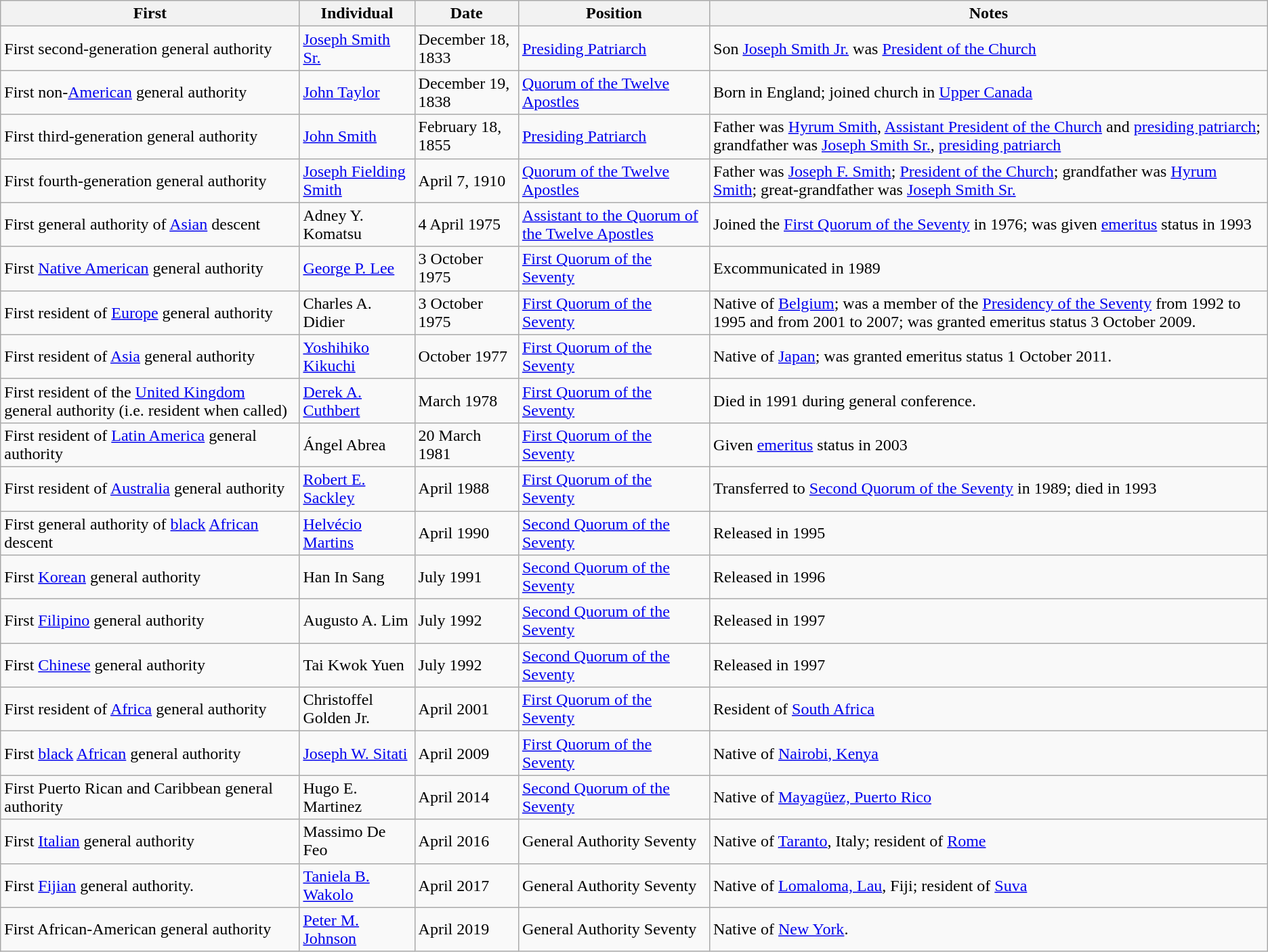<table class="wikitable sortable">
<tr>
<th>First</th>
<th>Individual</th>
<th>Date</th>
<th>Position</th>
<th>Notes</th>
</tr>
<tr>
<td>First second-generation general authority</td>
<td><a href='#'>Joseph Smith Sr.</a></td>
<td>December 18, 1833</td>
<td><a href='#'>Presiding Patriarch</a></td>
<td>Son <a href='#'>Joseph Smith Jr.</a> was <a href='#'>President of the Church</a></td>
</tr>
<tr>
<td>First non-<a href='#'>American</a> general authority</td>
<td><a href='#'>John Taylor</a></td>
<td>December 19, 1838</td>
<td><a href='#'>Quorum of the Twelve Apostles</a></td>
<td>Born in England; joined church in <a href='#'>Upper Canada</a></td>
</tr>
<tr>
<td>First third-generation general authority</td>
<td><a href='#'>John Smith</a></td>
<td>February 18, 1855</td>
<td><a href='#'>Presiding Patriarch</a></td>
<td>Father was <a href='#'>Hyrum Smith</a>, <a href='#'>Assistant President of the Church</a> and <a href='#'>presiding patriarch</a>; grandfather was <a href='#'>Joseph Smith Sr.</a>, <a href='#'>presiding patriarch</a></td>
</tr>
<tr>
<td>First fourth-generation general authority</td>
<td><a href='#'>Joseph Fielding Smith</a></td>
<td>April 7, 1910</td>
<td><a href='#'>Quorum of the Twelve Apostles</a></td>
<td>Father was <a href='#'>Joseph F. Smith</a>; <a href='#'>President of the Church</a>; grandfather was <a href='#'>Hyrum Smith</a>; great-grandfather was <a href='#'>Joseph Smith Sr.</a></td>
</tr>
<tr>
<td>First general authority of <a href='#'>Asian</a> descent</td>
<td>Adney Y. Komatsu</td>
<td>4 April 1975</td>
<td><a href='#'>Assistant to the Quorum of the Twelve Apostles</a></td>
<td>Joined the <a href='#'>First Quorum of the Seventy</a> in 1976; was given <a href='#'>emeritus</a> status in 1993</td>
</tr>
<tr>
<td>First <a href='#'>Native American</a> general authority</td>
<td><a href='#'>George P. Lee</a></td>
<td>3 October 1975</td>
<td><a href='#'>First Quorum of the Seventy</a></td>
<td>Excommunicated in 1989</td>
</tr>
<tr>
<td>First resident of <a href='#'>Europe</a> general authority</td>
<td>Charles A. Didier</td>
<td>3 October 1975</td>
<td><a href='#'>First Quorum of the Seventy</a></td>
<td>Native of <a href='#'>Belgium</a>; was a member of the <a href='#'>Presidency of the Seventy</a> from 1992 to 1995 and from 2001 to 2007; was granted emeritus status 3 October 2009.</td>
</tr>
<tr>
<td>First resident of <a href='#'>Asia</a> general authority</td>
<td><a href='#'>Yoshihiko Kikuchi</a></td>
<td>October 1977</td>
<td><a href='#'>First Quorum of the Seventy</a></td>
<td>Native of <a href='#'>Japan</a>; was granted emeritus status 1 October 2011.</td>
</tr>
<tr>
<td>First resident of the <a href='#'>United Kingdom</a> general authority (i.e. resident when called)</td>
<td><a href='#'>Derek A. Cuthbert</a></td>
<td>March 1978</td>
<td><a href='#'>First Quorum of the Seventy</a></td>
<td>Died in 1991 during general conference.</td>
</tr>
<tr>
<td>First resident of <a href='#'>Latin America</a> general authority</td>
<td>Ángel Abrea</td>
<td>20 March 1981</td>
<td><a href='#'>First Quorum of the Seventy</a></td>
<td>Given <a href='#'>emeritus</a> status in 2003</td>
</tr>
<tr>
<td>First resident of <a href='#'>Australia</a> general authority</td>
<td><a href='#'>Robert E. Sackley</a></td>
<td>April 1988</td>
<td><a href='#'>First Quorum of the Seventy</a></td>
<td>Transferred to <a href='#'>Second Quorum of the Seventy</a> in 1989; died in 1993</td>
</tr>
<tr>
<td>First general authority of <a href='#'>black</a> <a href='#'>African</a> descent</td>
<td><a href='#'>Helvécio Martins</a></td>
<td>April 1990</td>
<td><a href='#'>Second Quorum of the Seventy</a></td>
<td>Released in 1995</td>
</tr>
<tr>
<td>First <a href='#'>Korean</a> general authority</td>
<td>Han In Sang</td>
<td>July 1991</td>
<td><a href='#'>Second Quorum of the Seventy</a></td>
<td>Released in 1996</td>
</tr>
<tr>
<td>First <a href='#'>Filipino</a> general authority</td>
<td>Augusto A. Lim</td>
<td>July 1992</td>
<td><a href='#'>Second Quorum of the Seventy</a></td>
<td>Released in 1997</td>
</tr>
<tr>
<td>First <a href='#'>Chinese</a> general authority</td>
<td>Tai Kwok Yuen</td>
<td>July 1992</td>
<td><a href='#'>Second Quorum of the Seventy</a></td>
<td>Released in 1997</td>
</tr>
<tr>
<td>First resident of <a href='#'>Africa</a> general authority</td>
<td>Christoffel Golden Jr.</td>
<td>April 2001</td>
<td><a href='#'>First Quorum of the Seventy</a></td>
<td>Resident of <a href='#'>South Africa</a></td>
</tr>
<tr>
<td>First <a href='#'>black</a> <a href='#'>African</a> general authority</td>
<td><a href='#'>Joseph W. Sitati</a></td>
<td>April 2009</td>
<td><a href='#'>First Quorum of the Seventy</a></td>
<td>Native of <a href='#'>Nairobi, Kenya</a></td>
</tr>
<tr>
<td>First Puerto Rican and Caribbean general authority</td>
<td>Hugo E. Martinez</td>
<td>April 2014</td>
<td><a href='#'>Second Quorum of the Seventy</a></td>
<td>Native of <a href='#'>Mayagüez, Puerto Rico</a></td>
</tr>
<tr>
<td>First <a href='#'>Italian</a> general authority</td>
<td>Massimo De Feo</td>
<td>April 2016</td>
<td>General Authority Seventy</td>
<td>Native of <a href='#'>Taranto</a>, Italy; resident of <a href='#'>Rome</a></td>
</tr>
<tr>
<td>First <a href='#'>Fijian</a> general authority.</td>
<td><a href='#'>Taniela B. Wakolo</a></td>
<td>April 2017</td>
<td>General Authority Seventy</td>
<td>Native of <a href='#'>Lomaloma, Lau</a>, Fiji; resident of <a href='#'>Suva</a></td>
</tr>
<tr>
<td>First African-American general authority</td>
<td><a href='#'>Peter M. Johnson</a></td>
<td>April 2019</td>
<td>General Authority Seventy</td>
<td>Native of <a href='#'>New York</a>.</td>
</tr>
</table>
